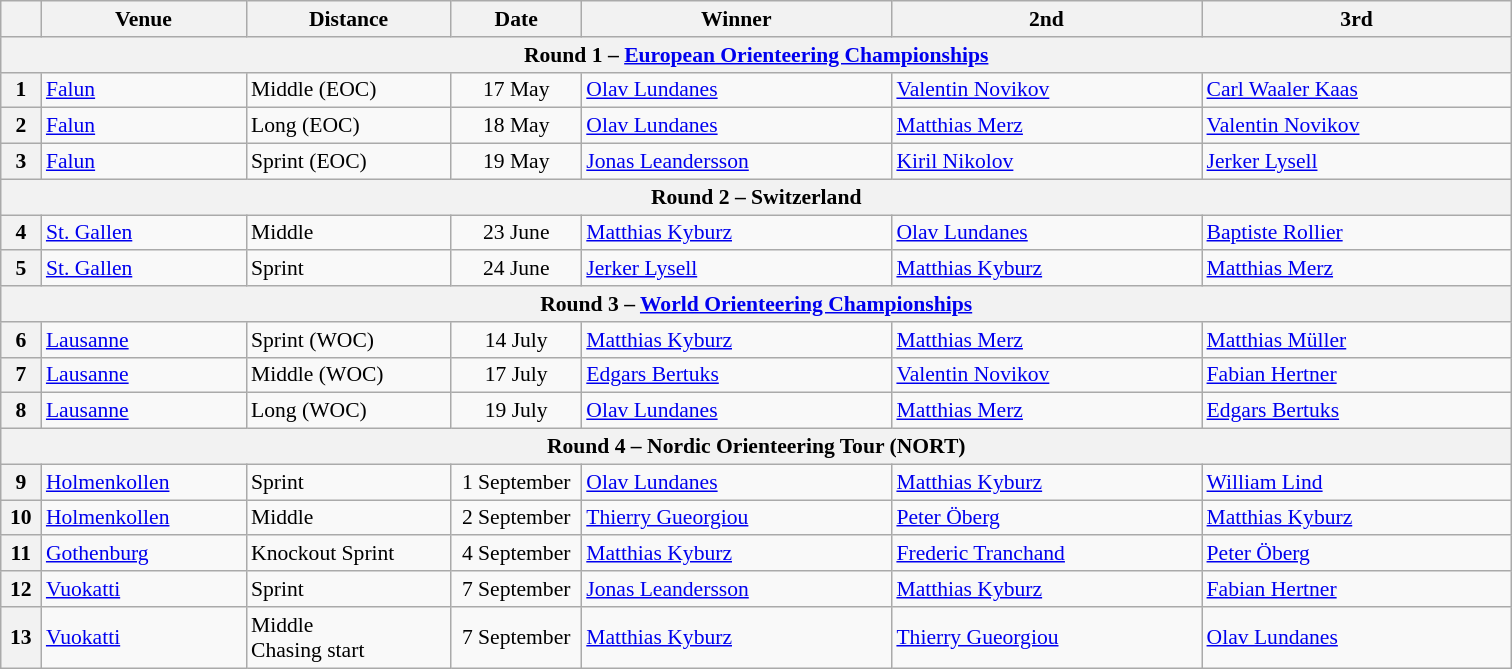<table class="wikitable" style="font-size: 90%">
<tr>
<th width="20"></th>
<th width="130">Venue</th>
<th width="130">Distance</th>
<th width="80">Date</th>
<th width="200">Winner</th>
<th width="200">2nd</th>
<th width="200">3rd</th>
</tr>
<tr>
<th colspan="7">Round 1 – <a href='#'>European Orienteering Championships</a></th>
</tr>
<tr>
<th>1</th>
<td> <a href='#'>Falun</a></td>
<td>Middle (EOC)</td>
<td align=center>17 May</td>
<td> <a href='#'>Olav Lundanes</a></td>
<td> <a href='#'>Valentin Novikov</a></td>
<td> <a href='#'>Carl Waaler Kaas</a></td>
</tr>
<tr>
<th>2</th>
<td> <a href='#'>Falun</a></td>
<td>Long (EOC)</td>
<td align=center>18 May</td>
<td> <a href='#'>Olav Lundanes</a></td>
<td> <a href='#'>Matthias Merz</a></td>
<td> <a href='#'>Valentin Novikov</a></td>
</tr>
<tr>
<th>3</th>
<td> <a href='#'>Falun</a></td>
<td>Sprint (EOC)</td>
<td align=center>19 May</td>
<td> <a href='#'>Jonas Leandersson</a></td>
<td> <a href='#'>Kiril Nikolov</a></td>
<td> <a href='#'>Jerker Lysell</a></td>
</tr>
<tr>
<th colspan="7">Round 2 – Switzerland</th>
</tr>
<tr>
<th>4</th>
<td> <a href='#'>St. Gallen</a></td>
<td>Middle</td>
<td align=center>23 June</td>
<td> <a href='#'>Matthias Kyburz</a></td>
<td> <a href='#'>Olav Lundanes</a></td>
<td> <a href='#'>Baptiste Rollier</a></td>
</tr>
<tr>
<th>5</th>
<td> <a href='#'>St. Gallen</a></td>
<td>Sprint</td>
<td align=center>24 June</td>
<td> <a href='#'>Jerker Lysell</a></td>
<td> <a href='#'>Matthias Kyburz</a></td>
<td> <a href='#'>Matthias Merz</a></td>
</tr>
<tr>
<th colspan="7">Round 3 – <a href='#'>World Orienteering Championships</a></th>
</tr>
<tr>
<th>6</th>
<td> <a href='#'>Lausanne</a></td>
<td>Sprint (WOC)</td>
<td align=center>14 July</td>
<td> <a href='#'>Matthias Kyburz</a></td>
<td> <a href='#'>Matthias Merz</a></td>
<td> <a href='#'>Matthias Müller</a></td>
</tr>
<tr>
<th>7</th>
<td> <a href='#'>Lausanne</a></td>
<td>Middle (WOC)</td>
<td align=center>17 July</td>
<td> <a href='#'>Edgars Bertuks</a></td>
<td> <a href='#'>Valentin Novikov</a></td>
<td> <a href='#'>Fabian Hertner</a></td>
</tr>
<tr>
<th>8</th>
<td> <a href='#'>Lausanne</a></td>
<td>Long (WOC)</td>
<td align=center>19 July</td>
<td> <a href='#'>Olav Lundanes</a></td>
<td> <a href='#'>Matthias Merz</a></td>
<td> <a href='#'>Edgars Bertuks</a></td>
</tr>
<tr>
<th colspan="7">Round 4 – Nordic Orienteering Tour (NORT)</th>
</tr>
<tr>
<th>9</th>
<td> <a href='#'>Holmenkollen</a></td>
<td>Sprint</td>
<td align=center>1 September</td>
<td> <a href='#'>Olav Lundanes</a></td>
<td> <a href='#'>Matthias Kyburz</a></td>
<td> <a href='#'>William Lind</a></td>
</tr>
<tr>
<th>10</th>
<td> <a href='#'>Holmenkollen</a></td>
<td>Middle</td>
<td align=center>2 September</td>
<td> <a href='#'>Thierry Gueorgiou</a></td>
<td> <a href='#'>Peter Öberg</a></td>
<td> <a href='#'>Matthias Kyburz</a></td>
</tr>
<tr>
<th>11</th>
<td> <a href='#'>Gothenburg</a></td>
<td>Knockout Sprint</td>
<td align=center>4 September</td>
<td> <a href='#'>Matthias Kyburz</a></td>
<td> <a href='#'>Frederic Tranchand</a></td>
<td> <a href='#'>Peter Öberg</a></td>
</tr>
<tr>
<th>12</th>
<td> <a href='#'>Vuokatti</a></td>
<td>Sprint</td>
<td align=center>7 September</td>
<td> <a href='#'>Jonas Leandersson</a></td>
<td> <a href='#'>Matthias Kyburz</a></td>
<td> <a href='#'>Fabian Hertner</a></td>
</tr>
<tr>
<th>13</th>
<td> <a href='#'>Vuokatti</a></td>
<td>Middle<br>Chasing start</td>
<td align=center>7 September</td>
<td> <a href='#'>Matthias Kyburz</a></td>
<td> <a href='#'>Thierry Gueorgiou</a></td>
<td> <a href='#'>Olav Lundanes</a></td>
</tr>
</table>
